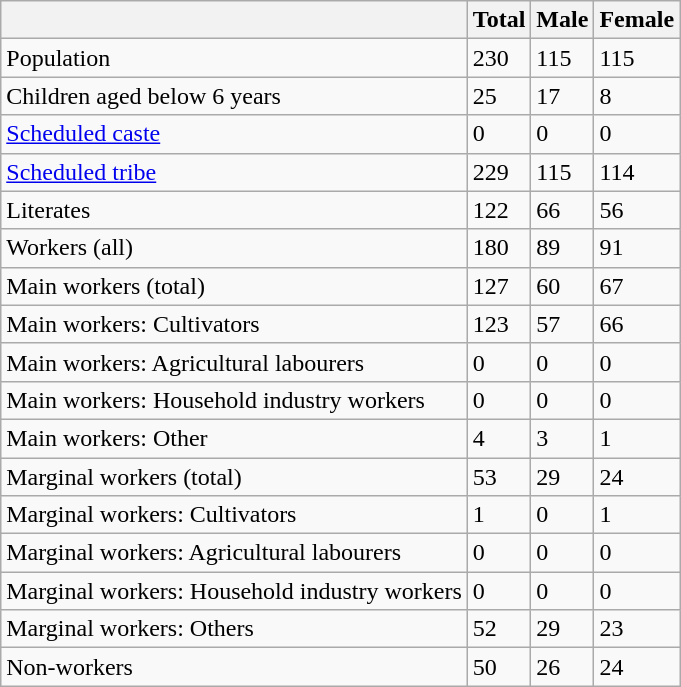<table class="wikitable sortable">
<tr>
<th></th>
<th>Total</th>
<th>Male</th>
<th>Female</th>
</tr>
<tr>
<td>Population</td>
<td>230</td>
<td>115</td>
<td>115</td>
</tr>
<tr>
<td>Children aged below 6 years</td>
<td>25</td>
<td>17</td>
<td>8</td>
</tr>
<tr>
<td><a href='#'>Scheduled caste</a></td>
<td>0</td>
<td>0</td>
<td>0</td>
</tr>
<tr>
<td><a href='#'>Scheduled tribe</a></td>
<td>229</td>
<td>115</td>
<td>114</td>
</tr>
<tr>
<td>Literates</td>
<td>122</td>
<td>66</td>
<td>56</td>
</tr>
<tr>
<td>Workers (all)</td>
<td>180</td>
<td>89</td>
<td>91</td>
</tr>
<tr>
<td>Main workers (total)</td>
<td>127</td>
<td>60</td>
<td>67</td>
</tr>
<tr>
<td>Main workers: Cultivators</td>
<td>123</td>
<td>57</td>
<td>66</td>
</tr>
<tr>
<td>Main workers: Agricultural labourers</td>
<td>0</td>
<td>0</td>
<td>0</td>
</tr>
<tr>
<td>Main workers: Household industry workers</td>
<td>0</td>
<td>0</td>
<td>0</td>
</tr>
<tr>
<td>Main workers: Other</td>
<td>4</td>
<td>3</td>
<td>1</td>
</tr>
<tr>
<td>Marginal workers (total)</td>
<td>53</td>
<td>29</td>
<td>24</td>
</tr>
<tr>
<td>Marginal workers: Cultivators</td>
<td>1</td>
<td>0</td>
<td>1</td>
</tr>
<tr>
<td>Marginal workers: Agricultural labourers</td>
<td>0</td>
<td>0</td>
<td>0</td>
</tr>
<tr>
<td>Marginal workers: Household industry workers</td>
<td>0</td>
<td>0</td>
<td>0</td>
</tr>
<tr>
<td>Marginal workers: Others</td>
<td>52</td>
<td>29</td>
<td>23</td>
</tr>
<tr>
<td>Non-workers</td>
<td>50</td>
<td>26</td>
<td>24</td>
</tr>
</table>
